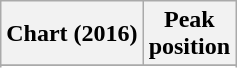<table class="wikitable sortable plainrowheaders" style="text-align:center">
<tr>
<th scope="col">Chart (2016)</th>
<th scope="col">Peak<br> position</th>
</tr>
<tr>
</tr>
<tr>
</tr>
</table>
